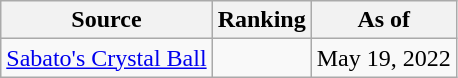<table class="wikitable" style="text-align:center">
<tr>
<th>Source</th>
<th>Ranking</th>
<th>As of</th>
</tr>
<tr>
<td align="left"><a href='#'>Sabato's Crystal Ball</a></td>
<td></td>
<td>May 19, 2022</td>
</tr>
</table>
